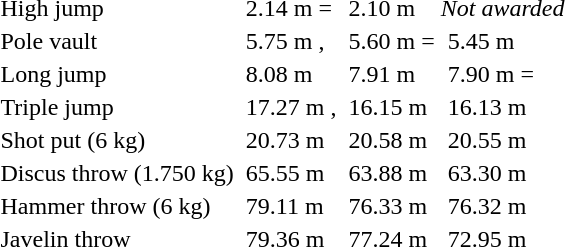<table>
<tr>
<td rowspan=2>High jump<br></td>
<td rowspan=2></td>
<td rowspan=2>2.14 m =</td>
<td></td>
<td rowspan=2>2.10 m</td>
<td rowspan=2 colspan=2><em>Not awarded</td>
</tr>
<tr>
<td></td>
</tr>
<tr>
<td>Pole vault<br></td>
<td></td>
<td>5.75 m , </td>
<td></td>
<td>5.60 m =</td>
<td></td>
<td>5.45 m </td>
</tr>
<tr>
<td>Long jump<br></td>
<td></td>
<td>8.08 m </td>
<td></td>
<td>7.91 m<br></td>
<td></td>
<td>7.90 m =</td>
</tr>
<tr>
<td>Triple jump<br></td>
<td></td>
<td>17.27 m , </td>
<td></td>
<td>16.15 m </td>
<td></td>
<td>16.13 m </td>
</tr>
<tr>
<td>Shot put (6 kg)<br></td>
<td></td>
<td>20.73 m </td>
<td></td>
<td>20.58 m </td>
<td></td>
<td>20.55 m</td>
</tr>
<tr>
<td>Discus throw (1.750 kg)<br></td>
<td></td>
<td>65.55 m</td>
<td></td>
<td>63.88 m</td>
<td></td>
<td>63.30 m </td>
</tr>
<tr>
<td>Hammer throw (6 kg)<br></td>
<td></td>
<td>79.11 m </td>
<td></td>
<td>76.33 m </td>
<td></td>
<td>76.32 m </td>
</tr>
<tr>
<td>Javelin throw<br></td>
<td></td>
<td>79.36 m</td>
<td></td>
<td>77.24 m</td>
<td></td>
<td>72.95 m</td>
</tr>
</table>
